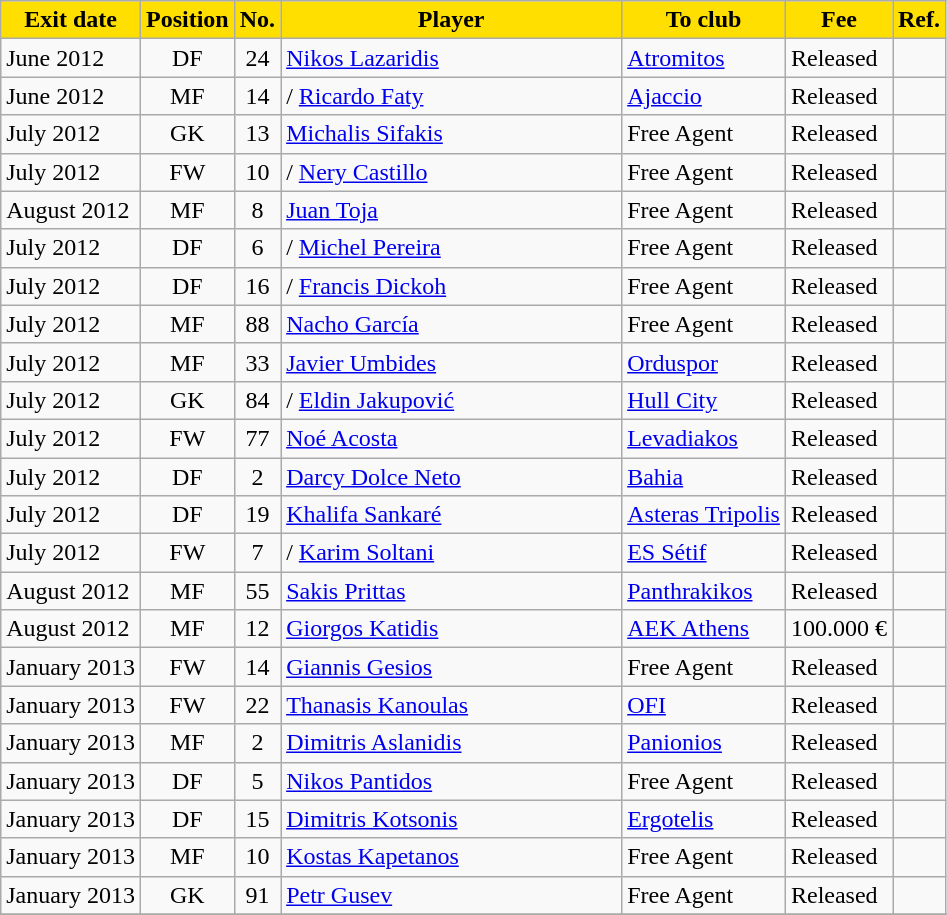<table class="wikitable sortable">
<tr>
<th style="background:#FFDF00; color:black;"><strong>Exit date</strong></th>
<th style="background:#FFDF00; color:black;"><strong>Position</strong></th>
<th style="background:#FFDF00; color:black;"><strong>No.</strong></th>
<th style="background:#FFDF00; color:black;"; width=220><strong>Player</strong></th>
<th style="background:#FFDF00; color:black;"><strong>To club</strong></th>
<th style="background:#FFDF00; color:black;"><strong>Fee</strong></th>
<th style="background:#FFDF00; color:black;"><strong>Ref.</strong></th>
</tr>
<tr>
<td>June 2012</td>
<td style="text-align:center;">DF</td>
<td style="text-align:center;">24</td>
<td style="text-align:left;"> <a href='#'>Nikos Lazaridis</a></td>
<td style="text-align:left;"> <a href='#'>Atromitos</a></td>
<td>Released</td>
<td></td>
</tr>
<tr>
<td>June 2012</td>
<td style="text-align:center;">MF</td>
<td style="text-align:center;">14</td>
<td style="text-align:left;"> /  <a href='#'>Ricardo Faty</a></td>
<td style="text-align:left;"> <a href='#'>Ajaccio</a></td>
<td>Released</td>
<td></td>
</tr>
<tr>
<td>July 2012</td>
<td style="text-align:center;">GK</td>
<td style="text-align:center;">13</td>
<td style="text-align:left;"> <a href='#'>Michalis Sifakis</a></td>
<td style="text-align:left;">Free Agent</td>
<td>Released</td>
<td></td>
</tr>
<tr>
<td>July 2012</td>
<td style="text-align:center;">FW</td>
<td style="text-align:center;">10</td>
<td style="text-align:left;"> /  <a href='#'>Nery Castillo</a></td>
<td style="text-align:left;">Free Agent</td>
<td>Released</td>
<td></td>
</tr>
<tr>
<td>August 2012</td>
<td style="text-align:center;">MF</td>
<td style="text-align:center;">8</td>
<td style="text-align:left;"> <a href='#'>Juan Toja</a></td>
<td style="text-align:left;">Free Agent</td>
<td>Released</td>
<td></td>
</tr>
<tr>
<td>July 2012</td>
<td style="text-align:center;">DF</td>
<td style="text-align:center;">6</td>
<td style="text-align:left;"> /  <a href='#'>Michel Pereira</a></td>
<td style="text-align:left;">Free Agent</td>
<td>Released</td>
<td></td>
</tr>
<tr>
<td>July 2012</td>
<td style="text-align:center;">DF</td>
<td style="text-align:center;">16</td>
<td style="text-align:left;"> /  <a href='#'>Francis Dickoh</a></td>
<td style="text-align:left;">Free Agent</td>
<td>Released</td>
<td></td>
</tr>
<tr>
<td>July 2012</td>
<td style="text-align:center;">MF</td>
<td style="text-align:center;">88</td>
<td style="text-align:left;"> <a href='#'>Nacho García</a></td>
<td style="text-align:left;">Free Agent</td>
<td>Released</td>
<td></td>
</tr>
<tr>
<td>July 2012</td>
<td style="text-align:center;">MF</td>
<td style="text-align:center;">33</td>
<td style="text-align:left;"> <a href='#'>Javier Umbides</a></td>
<td style="text-align:left;"> <a href='#'>Orduspor</a></td>
<td>Released</td>
<td></td>
</tr>
<tr>
<td>July 2012</td>
<td style="text-align:center;">GK</td>
<td style="text-align:center;">84</td>
<td style="text-align:left;"> /  <a href='#'>Eldin Jakupović</a></td>
<td style="text-align:left;"> <a href='#'>Hull City</a></td>
<td>Released</td>
<td></td>
</tr>
<tr>
<td>July 2012</td>
<td style="text-align:center;">FW</td>
<td style="text-align:center;">77</td>
<td style="text-align:left;"> <a href='#'>Noé Acosta</a></td>
<td style="text-align:left;"> <a href='#'>Levadiakos</a></td>
<td>Released</td>
<td></td>
</tr>
<tr>
<td>July 2012</td>
<td style="text-align:center;">DF</td>
<td style="text-align:center;">2</td>
<td style="text-align:left;"> <a href='#'>Darcy Dolce Neto</a></td>
<td style="text-align:left;"> <a href='#'>Bahia</a></td>
<td>Released</td>
<td></td>
</tr>
<tr>
<td>July 2012</td>
<td style="text-align:center;">DF</td>
<td style="text-align:center;">19</td>
<td style="text-align:left;"> <a href='#'>Khalifa Sankaré</a></td>
<td style="text-align:left;"> <a href='#'>Asteras Tripolis</a></td>
<td>Released</td>
<td></td>
</tr>
<tr>
<td>July 2012</td>
<td style="text-align:center;">FW</td>
<td style="text-align:center;">7</td>
<td style="text-align:left;"> /  <a href='#'>Karim Soltani</a></td>
<td style="text-align:left;"> <a href='#'>ES Sétif</a></td>
<td>Released</td>
<td></td>
</tr>
<tr>
<td>August 2012</td>
<td style="text-align:center;">MF</td>
<td style="text-align:center;">55</td>
<td style="text-align:left;"> <a href='#'>Sakis Prittas</a></td>
<td style="text-align:left;"> <a href='#'>Panthrakikos</a></td>
<td>Released</td>
<td></td>
</tr>
<tr>
<td>August 2012</td>
<td style="text-align:center;">MF</td>
<td style="text-align:center;">12</td>
<td style="text-align:left;"> <a href='#'>Giorgos Katidis</a></td>
<td style="text-align:left;"> <a href='#'>AEK Athens</a></td>
<td>100.000 €</td>
<td></td>
</tr>
<tr>
<td>January 2013</td>
<td style="text-align:center;">FW</td>
<td style="text-align:center;">14</td>
<td style="text-align:left;"> <a href='#'>Giannis Gesios</a></td>
<td style="text-align:left;">Free Agent</td>
<td>Released</td>
<td></td>
</tr>
<tr>
<td>January 2013</td>
<td style="text-align:center;">FW</td>
<td style="text-align:center;">22</td>
<td style="text-align:left;"> <a href='#'>Thanasis Kanoulas</a></td>
<td style="text-align:left;"> <a href='#'>OFI</a></td>
<td>Released</td>
<td></td>
</tr>
<tr>
<td>January 2013</td>
<td style="text-align:center;">MF</td>
<td style="text-align:center;">2</td>
<td style="text-align:left;"> <a href='#'>Dimitris Aslanidis</a></td>
<td style="text-align:left;"> <a href='#'>Panionios</a></td>
<td>Released</td>
<td></td>
</tr>
<tr>
<td>January 2013</td>
<td style="text-align:center;">DF</td>
<td style="text-align:center;">5</td>
<td style="text-align:left;"> <a href='#'>Nikos Pantidos</a></td>
<td style="text-align:left;">Free Agent</td>
<td>Released</td>
<td></td>
</tr>
<tr>
<td>January 2013</td>
<td style="text-align:center;">DF</td>
<td style="text-align:center;">15</td>
<td style="text-align:left;"> <a href='#'>Dimitris Kotsonis</a></td>
<td style="text-align:left;"> <a href='#'>Ergotelis</a></td>
<td>Released</td>
<td></td>
</tr>
<tr>
<td>January 2013</td>
<td style="text-align:center;">MF</td>
<td style="text-align:center;">10</td>
<td style="text-align:left;"> <a href='#'>Kostas Kapetanos</a></td>
<td style="text-align:left;">Free Agent</td>
<td>Released</td>
<td></td>
</tr>
<tr>
<td>January 2013</td>
<td style="text-align:center;">GK</td>
<td style="text-align:center;">91</td>
<td style="text-align:left;"> <a href='#'>Petr Gusev</a></td>
<td style="text-align:left;">Free Agent</td>
<td>Released</td>
<td></td>
</tr>
<tr>
</tr>
</table>
